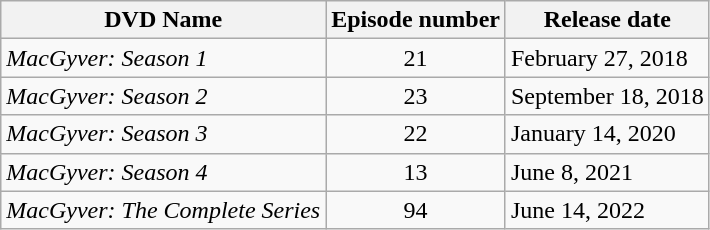<table class="wikitable">
<tr>
<th>DVD Name</th>
<th>Episode number</th>
<th>Release date</th>
</tr>
<tr>
<td><em>MacGyver: Season 1</em></td>
<td align="center">21</td>
<td>February 27, 2018</td>
</tr>
<tr>
<td><em>MacGyver: Season 2</em></td>
<td align="center">23</td>
<td>September 18, 2018</td>
</tr>
<tr>
<td><em>MacGyver: Season 3</em></td>
<td align="center">22</td>
<td>January 14, 2020</td>
</tr>
<tr>
<td><em>MacGyver: Season 4</em></td>
<td align="center">13</td>
<td>June 8, 2021</td>
</tr>
<tr>
<td><em>MacGyver: The Complete Series</em></td>
<td align="center">94</td>
<td>June 14, 2022</td>
</tr>
</table>
